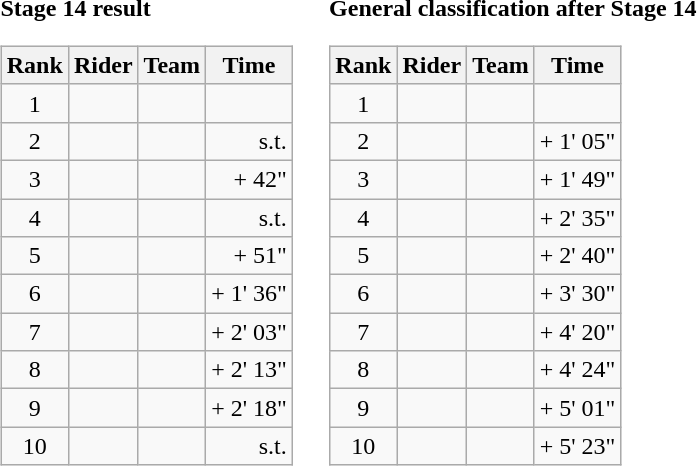<table>
<tr>
<td><strong>Stage 14 result</strong><br><table class="wikitable">
<tr>
<th scope="col">Rank</th>
<th scope="col">Rider</th>
<th scope="col">Team</th>
<th scope="col">Time</th>
</tr>
<tr>
<td style="text-align:center;">1</td>
<td></td>
<td></td>
<td style="text-align:right;"></td>
</tr>
<tr>
<td style="text-align:center;">2</td>
<td></td>
<td></td>
<td style="text-align:right;">s.t.</td>
</tr>
<tr>
<td style="text-align:center;">3</td>
<td></td>
<td></td>
<td style="text-align:right;">+ 42"</td>
</tr>
<tr>
<td style="text-align:center;">4</td>
<td></td>
<td></td>
<td style="text-align:right;">s.t.</td>
</tr>
<tr>
<td style="text-align:center;">5</td>
<td></td>
<td></td>
<td style="text-align:right;">+ 51"</td>
</tr>
<tr>
<td style="text-align:center;">6</td>
<td></td>
<td></td>
<td style="text-align:right;">+ 1' 36"</td>
</tr>
<tr>
<td style="text-align:center;">7</td>
<td></td>
<td></td>
<td style="text-align:right;">+ 2' 03"</td>
</tr>
<tr>
<td style="text-align:center;">8</td>
<td></td>
<td></td>
<td style="text-align:right;">+ 2' 13"</td>
</tr>
<tr>
<td style="text-align:center;">9</td>
<td></td>
<td></td>
<td style="text-align:right;">+ 2' 18"</td>
</tr>
<tr>
<td style="text-align:center;">10</td>
<td></td>
<td></td>
<td style="text-align:right;">s.t.</td>
</tr>
</table>
</td>
<td></td>
<td><strong>General classification after Stage 14</strong><br><table class="wikitable">
<tr>
<th scope="col">Rank</th>
<th scope="col">Rider</th>
<th scope="col">Team</th>
<th scope="col">Time</th>
</tr>
<tr>
<td style="text-align:center;">1</td>
<td></td>
<td></td>
<td style="text-align:right;"></td>
</tr>
<tr>
<td style="text-align:center;">2</td>
<td></td>
<td></td>
<td style="text-align:right;">+ 1' 05"</td>
</tr>
<tr>
<td style="text-align:center;">3</td>
<td></td>
<td></td>
<td style="text-align:right;">+ 1' 49"</td>
</tr>
<tr>
<td style="text-align:center;">4</td>
<td></td>
<td></td>
<td style="text-align:right;">+ 2' 35"</td>
</tr>
<tr>
<td style="text-align:center;">5</td>
<td></td>
<td></td>
<td style="text-align:right;">+ 2' 40"</td>
</tr>
<tr>
<td style="text-align:center;">6</td>
<td></td>
<td></td>
<td style="text-align:right;">+ 3' 30"</td>
</tr>
<tr>
<td style="text-align:center;">7</td>
<td></td>
<td></td>
<td style="text-align:right;">+ 4' 20"</td>
</tr>
<tr>
<td style="text-align:center;">8</td>
<td></td>
<td></td>
<td style="text-align:right;">+ 4' 24"</td>
</tr>
<tr>
<td style="text-align:center;">9</td>
<td></td>
<td></td>
<td style="text-align:right;">+ 5' 01"</td>
</tr>
<tr>
<td style="text-align:center;">10</td>
<td></td>
<td></td>
<td style="text-align:right;">+ 5' 23"</td>
</tr>
</table>
</td>
</tr>
</table>
